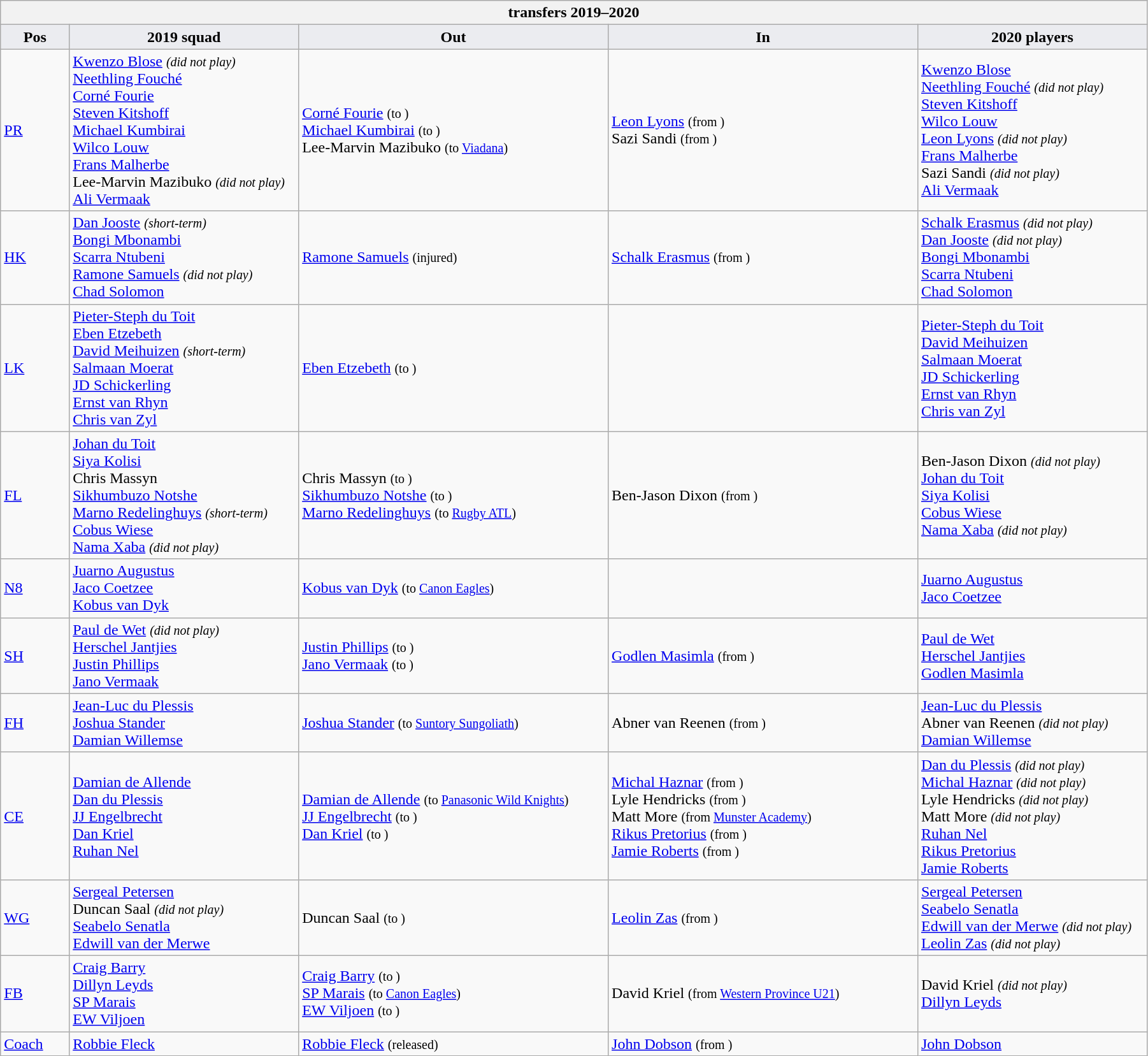<table class="wikitable" style="text-align: left; width:95%">
<tr>
<th colspan="100%"> transfers 2019–2020</th>
</tr>
<tr>
<th style="background:#ebecf0; width:6%;">Pos</th>
<th style="background:#ebecf0; width:20%;">2019 squad</th>
<th style="background:#ebecf0; width:27%;">Out</th>
<th style="background:#ebecf0; width:27%;">In</th>
<th style="background:#ebecf0; width:20%;">2020 players</th>
</tr>
<tr>
<td><a href='#'>PR</a></td>
<td> <a href='#'>Kwenzo Blose</a> <small><em>(did not play)</em></small> <br> <a href='#'>Neethling Fouché</a> <br> <a href='#'>Corné Fourie</a> <br> <a href='#'>Steven Kitshoff</a> <br> <a href='#'>Michael Kumbirai</a> <br> <a href='#'>Wilco Louw</a> <br> <a href='#'>Frans Malherbe</a> <br> Lee-Marvin Mazibuko <small><em>(did not play)</em></small> <br> <a href='#'>Ali Vermaak</a></td>
<td>  <a href='#'>Corné Fourie</a> <small>(to )</small> <br>  <a href='#'>Michael Kumbirai</a> <small>(to )</small> <br>  Lee-Marvin Mazibuko <small>(to  <a href='#'>Viadana</a>)</small></td>
<td>  <a href='#'>Leon Lyons</a> <small>(from )</small> <br>  Sazi Sandi <small>(from )</small></td>
<td> <a href='#'>Kwenzo Blose</a> <br> <a href='#'>Neethling Fouché</a> <small><em>(did not play)</em></small> <br> <a href='#'>Steven Kitshoff</a> <br> <a href='#'>Wilco Louw</a> <br> <a href='#'>Leon Lyons</a> <small><em>(did not play)</em></small> <br> <a href='#'>Frans Malherbe</a> <br> Sazi Sandi <small><em>(did not play)</em></small> <br> <a href='#'>Ali Vermaak</a></td>
</tr>
<tr>
<td><a href='#'>HK</a></td>
<td> <a href='#'>Dan Jooste</a> <small><em>(short-term)</em></small> <br> <a href='#'>Bongi Mbonambi</a> <br> <a href='#'>Scarra Ntubeni</a> <br> <a href='#'>Ramone Samuels</a> <small><em>(did not play)</em></small> <br> <a href='#'>Chad Solomon</a></td>
<td>  <a href='#'>Ramone Samuels</a> <small>(injured)</small></td>
<td>  <a href='#'>Schalk Erasmus</a> <small>(from )</small></td>
<td> <a href='#'>Schalk Erasmus</a> <small><em>(did not play)</em></small> <br> <a href='#'>Dan Jooste</a> <small><em>(did not play)</em></small> <br> <a href='#'>Bongi Mbonambi</a> <br> <a href='#'>Scarra Ntubeni</a> <br> <a href='#'>Chad Solomon</a></td>
</tr>
<tr>
<td><a href='#'>LK</a></td>
<td> <a href='#'>Pieter-Steph du Toit</a> <br> <a href='#'>Eben Etzebeth</a> <br> <a href='#'>David Meihuizen</a> <small><em>(short-term)</em></small> <br> <a href='#'>Salmaan Moerat</a> <br> <a href='#'>JD Schickerling</a> <br> <a href='#'>Ernst van Rhyn</a> <br> <a href='#'>Chris van Zyl</a></td>
<td>  <a href='#'>Eben Etzebeth</a> <small>(to )</small></td>
<td></td>
<td> <a href='#'>Pieter-Steph du Toit</a> <br> <a href='#'>David Meihuizen</a> <br> <a href='#'>Salmaan Moerat</a> <br> <a href='#'>JD Schickerling</a> <br> <a href='#'>Ernst van Rhyn</a> <br> <a href='#'>Chris van Zyl</a></td>
</tr>
<tr>
<td><a href='#'>FL</a></td>
<td> <a href='#'>Johan du Toit</a> <br> <a href='#'>Siya Kolisi</a> <br> Chris Massyn <br> <a href='#'>Sikhumbuzo Notshe</a> <br> <a href='#'>Marno Redelinghuys</a> <small><em>(short-term)</em></small> <br> <a href='#'>Cobus Wiese</a> <br> <a href='#'>Nama Xaba</a> <small><em>(did not play)</em></small></td>
<td>  Chris Massyn <small>(to )</small> <br>  <a href='#'>Sikhumbuzo Notshe</a> <small>(to )</small> <br>  <a href='#'>Marno Redelinghuys</a> <small>(to  <a href='#'>Rugby ATL</a>)</small></td>
<td>  Ben-Jason Dixon <small>(from )</small></td>
<td> Ben-Jason Dixon <small><em>(did not play)</em></small> <br> <a href='#'>Johan du Toit</a> <br> <a href='#'>Siya Kolisi</a> <br> <a href='#'>Cobus Wiese</a> <br> <a href='#'>Nama Xaba</a> <small><em>(did not play)</em></small></td>
</tr>
<tr>
<td><a href='#'>N8</a></td>
<td> <a href='#'>Juarno Augustus</a> <br> <a href='#'>Jaco Coetzee</a> <br> <a href='#'>Kobus van Dyk</a></td>
<td>  <a href='#'>Kobus van Dyk</a> <small>(to  <a href='#'>Canon Eagles</a>)</small></td>
<td></td>
<td> <a href='#'>Juarno Augustus</a> <br> <a href='#'>Jaco Coetzee</a></td>
</tr>
<tr>
<td><a href='#'>SH</a></td>
<td> <a href='#'>Paul de Wet</a> <small><em>(did not play)</em></small> <br> <a href='#'>Herschel Jantjies</a> <br> <a href='#'>Justin Phillips</a> <br> <a href='#'>Jano Vermaak</a></td>
<td>  <a href='#'>Justin Phillips</a> <small>(to )</small> <br>  <a href='#'>Jano Vermaak</a> <small>(to )</small></td>
<td>  <a href='#'>Godlen Masimla</a> <small>(from )</small></td>
<td> <a href='#'>Paul de Wet</a> <br> <a href='#'>Herschel Jantjies</a> <br> <a href='#'>Godlen Masimla</a></td>
</tr>
<tr>
<td><a href='#'>FH</a></td>
<td> <a href='#'>Jean-Luc du Plessis</a> <br> <a href='#'>Joshua Stander</a> <br> <a href='#'>Damian Willemse</a></td>
<td>  <a href='#'>Joshua Stander</a> <small>(to  <a href='#'>Suntory Sungoliath</a>)</small></td>
<td>  Abner van Reenen <small>(from )</small></td>
<td> <a href='#'>Jean-Luc du Plessis</a> <br> Abner van Reenen <small><em>(did not play)</em></small> <br> <a href='#'>Damian Willemse</a></td>
</tr>
<tr>
<td><a href='#'>CE</a></td>
<td> <a href='#'>Damian de Allende</a> <br> <a href='#'>Dan du Plessis</a> <br> <a href='#'>JJ Engelbrecht</a> <br> <a href='#'>Dan Kriel</a> <br> <a href='#'>Ruhan Nel</a></td>
<td>  <a href='#'>Damian de Allende</a> <small>(to  <a href='#'>Panasonic Wild Knights</a>)</small> <br>  <a href='#'>JJ Engelbrecht</a> <small>(to )</small> <br>  <a href='#'>Dan Kriel</a> <small>(to )</small></td>
<td>  <a href='#'>Michal Haznar</a> <small>(from )</small> <br>  Lyle Hendricks <small>(from )</small> <br>  Matt More <small>(from  <a href='#'>Munster Academy</a>)</small> <br>  <a href='#'>Rikus Pretorius</a> <small>(from )</small> <br>  <a href='#'>Jamie Roberts</a> <small>(from )</small></td>
<td> <a href='#'>Dan du Plessis</a> <small><em>(did not play)</em></small> <br> <a href='#'>Michal Haznar</a> <small><em>(did not play)</em></small> <br> Lyle Hendricks <small><em>(did not play)</em></small> <br> Matt More <small><em>(did not play)</em></small> <br> <a href='#'>Ruhan Nel</a> <br> <a href='#'>Rikus Pretorius</a> <br> <a href='#'>Jamie Roberts</a></td>
</tr>
<tr>
<td><a href='#'>WG</a></td>
<td> <a href='#'>Sergeal Petersen</a> <br> Duncan Saal <small><em>(did not play)</em></small> <br> <a href='#'>Seabelo Senatla</a> <br> <a href='#'>Edwill van der Merwe</a></td>
<td>  Duncan Saal <small>(to )</small></td>
<td>  <a href='#'>Leolin Zas</a> <small>(from )</small></td>
<td> <a href='#'>Sergeal Petersen</a> <br> <a href='#'>Seabelo Senatla</a> <br> <a href='#'>Edwill van der Merwe</a> <small><em>(did not play)</em></small> <br> <a href='#'>Leolin Zas</a> <small><em>(did not play)</em></small></td>
</tr>
<tr>
<td><a href='#'>FB</a></td>
<td> <a href='#'>Craig Barry</a> <br> <a href='#'>Dillyn Leyds</a> <br> <a href='#'>SP Marais</a><br> <a href='#'>EW Viljoen</a></td>
<td>  <a href='#'>Craig Barry</a> <small>(to )</small> <br>  <a href='#'>SP Marais</a> <small>(to  <a href='#'>Canon Eagles</a>)</small> <br>  <a href='#'>EW Viljoen</a> <small>(to )</small></td>
<td>  David Kriel <small>(from <a href='#'>Western Province U21</a>)</small></td>
<td> David Kriel <small><em>(did not play)</em></small> <br> <a href='#'>Dillyn Leyds</a></td>
</tr>
<tr>
<td><a href='#'>Coach</a></td>
<td> <a href='#'>Robbie Fleck</a></td>
<td>  <a href='#'>Robbie Fleck</a> <small>(released)</small></td>
<td>  <a href='#'>John Dobson</a> <small>(from )</small></td>
<td> <a href='#'>John Dobson</a></td>
</tr>
</table>
